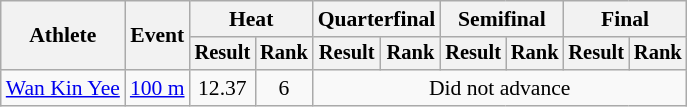<table class=wikitable style="font-size:90%">
<tr>
<th rowspan="2">Athlete</th>
<th rowspan="2">Event</th>
<th colspan="2">Heat</th>
<th colspan="2">Quarterfinal</th>
<th colspan="2">Semifinal</th>
<th colspan="2">Final</th>
</tr>
<tr style="font-size:95%">
<th>Result</th>
<th>Rank</th>
<th>Result</th>
<th>Rank</th>
<th>Result</th>
<th>Rank</th>
<th>Result</th>
<th>Rank</th>
</tr>
<tr align=center>
<td align=left><a href='#'>Wan Kin Yee</a></td>
<td align=left><a href='#'>100 m</a></td>
<td>12.37</td>
<td>6</td>
<td colspan=6>Did not advance</td>
</tr>
</table>
